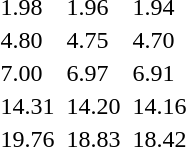<table>
<tr>
<td></td>
<td></td>
<td>1.98</td>
<td></td>
<td>1.96 <strong></strong></td>
<td></td>
<td>1.94</td>
</tr>
<tr>
<td></td>
<td></td>
<td>4.80 <strong></strong></td>
<td></td>
<td>4.75</td>
<td></td>
<td>4.70</td>
</tr>
<tr>
<td></td>
<td></td>
<td>7.00  <strong></strong></td>
<td></td>
<td>6.97 <strong></strong></td>
<td></td>
<td>6.91</td>
</tr>
<tr>
<td></td>
<td></td>
<td>14.31 <strong></strong></td>
<td></td>
<td>14.20</td>
<td></td>
<td>14.16</td>
</tr>
<tr>
<td></td>
<td></td>
<td>19.76 </td>
<td></td>
<td>18.83 </td>
<td></td>
<td>18.42</td>
</tr>
</table>
